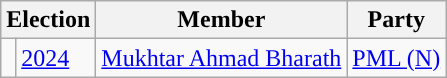<table class="wikitable">
<tr>
<th colspan="2">Election</th>
<th>Member</th>
<th>Party</th>
</tr>
<tr>
<td style="background-color: "></td>
<td><a href='#'>2024</a></td>
<td><a href='#'>Mukhtar Ahmad Bharath</a></td>
<td><a href='#'>PML (N)</a></td>
</tr>
</table>
